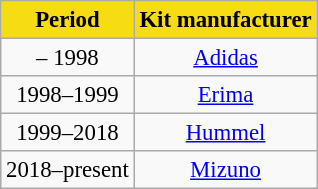<table class="wikitable" style="font-size: 95%; text-align:center;">
<tr>
<th scope=col style="color:black; background:#F6DC12;">Period</th>
<th scope=col style="color:black; background:#F6DC12;">Kit manufacturer</th>
</tr>
<tr>
<td>– 1998</td>
<td> <a href='#'>Adidas</a></td>
</tr>
<tr>
<td>1998–1999</td>
<td> <a href='#'>Erima</a></td>
</tr>
<tr>
<td>1999–2018</td>
<td> <a href='#'>Hummel</a></td>
</tr>
<tr>
<td>2018–present</td>
<td> <a href='#'>Mizuno</a></td>
</tr>
</table>
